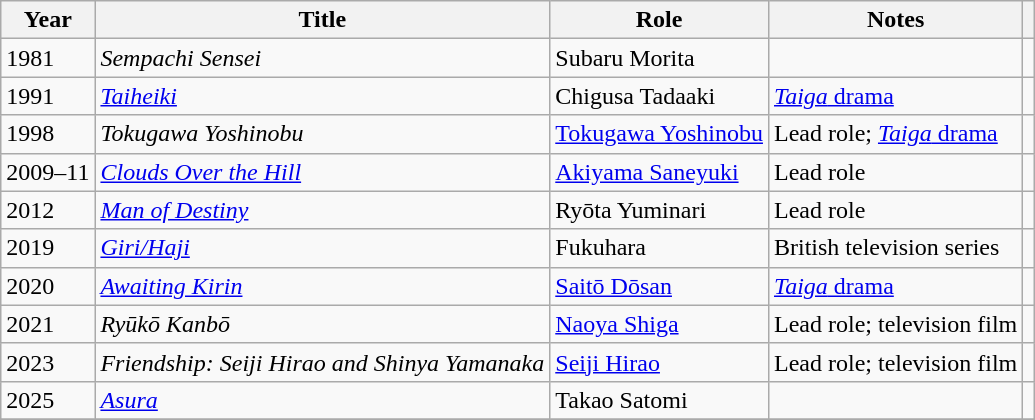<table class="wikitable sortable">
<tr>
<th>Year</th>
<th>Title</th>
<th>Role</th>
<th class="unsortable">Notes</th>
<th class="unsortable"></th>
</tr>
<tr>
<td>1981</td>
<td><em>Sempachi Sensei</em></td>
<td>Subaru Morita</td>
<td></td>
<td></td>
</tr>
<tr>
<td>1991</td>
<td><em><a href='#'>Taiheiki</a></em></td>
<td>Chigusa Tadaaki</td>
<td><a href='#'><em>Taiga</em> drama</a></td>
<td></td>
</tr>
<tr>
<td>1998</td>
<td><em>Tokugawa Yoshinobu</em></td>
<td><a href='#'>Tokugawa Yoshinobu</a></td>
<td>Lead role; <a href='#'><em>Taiga</em> drama</a></td>
<td></td>
</tr>
<tr>
<td>2009–11</td>
<td><em><a href='#'>Clouds Over the Hill</a></em></td>
<td><a href='#'>Akiyama Saneyuki</a></td>
<td>Lead role</td>
<td></td>
</tr>
<tr>
<td>2012</td>
<td><em><a href='#'>Man of Destiny</a></em></td>
<td>Ryōta Yuminari</td>
<td>Lead role</td>
<td></td>
</tr>
<tr>
<td>2019</td>
<td><em><a href='#'>Giri/Haji</a></em></td>
<td>Fukuhara</td>
<td>British television series</td>
<td></td>
</tr>
<tr>
<td>2020</td>
<td><em><a href='#'>Awaiting Kirin</a></em></td>
<td><a href='#'>Saitō Dōsan</a></td>
<td><a href='#'><em>Taiga</em> drama</a></td>
<td></td>
</tr>
<tr>
<td>2021</td>
<td><em>Ryūkō Kanbō</em></td>
<td><a href='#'>Naoya Shiga</a></td>
<td>Lead role; television film</td>
<td></td>
</tr>
<tr>
<td>2023</td>
<td><em>Friendship: Seiji Hirao and Shinya Yamanaka</em></td>
<td><a href='#'>Seiji Hirao</a></td>
<td>Lead role; television film</td>
<td></td>
</tr>
<tr>
<td>2025</td>
<td><em><a href='#'>Asura</a></em></td>
<td>Takao Satomi</td>
<td></td>
<td></td>
</tr>
<tr>
</tr>
</table>
